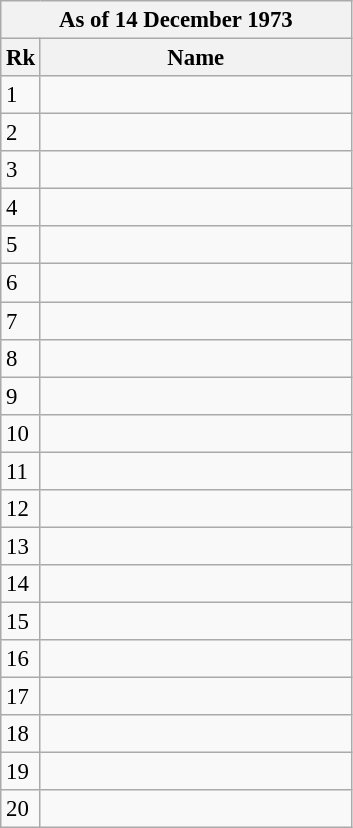<table class="wikitable" style="font-size:95%">
<tr>
<th colspan="2">As of 14 December 1973</th>
</tr>
<tr>
<th>Rk</th>
<th width="200">Name</th>
</tr>
<tr>
<td>1</td>
<td></td>
</tr>
<tr>
<td>2</td>
<td></td>
</tr>
<tr>
<td>3</td>
<td></td>
</tr>
<tr>
<td>4</td>
<td></td>
</tr>
<tr>
<td>5</td>
<td></td>
</tr>
<tr>
<td>6</td>
<td></td>
</tr>
<tr>
<td>7</td>
<td></td>
</tr>
<tr>
<td>8</td>
<td></td>
</tr>
<tr>
<td>9</td>
<td></td>
</tr>
<tr>
<td>10</td>
<td></td>
</tr>
<tr>
<td>11</td>
<td></td>
</tr>
<tr>
<td>12</td>
<td></td>
</tr>
<tr>
<td>13</td>
<td></td>
</tr>
<tr>
<td>14</td>
<td></td>
</tr>
<tr>
<td>15</td>
<td></td>
</tr>
<tr>
<td>16</td>
<td></td>
</tr>
<tr>
<td>17</td>
<td></td>
</tr>
<tr>
<td>18</td>
<td></td>
</tr>
<tr>
<td>19</td>
<td></td>
</tr>
<tr>
<td>20</td>
<td></td>
</tr>
</table>
